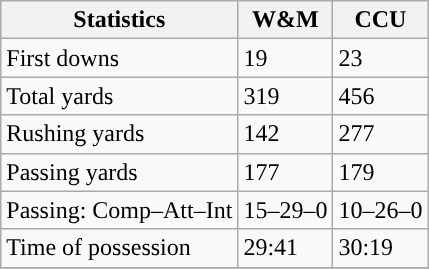<table class="wikitable" style="float: left;">
<tr>
<th>Statistics</th>
<th>W&M</th>
<th>CCU</th>
</tr>
<tr>
<td>First downs</td>
<td>19</td>
<td>23</td>
</tr>
<tr>
<td>Total yards</td>
<td>319</td>
<td>456</td>
</tr>
<tr>
<td>Rushing yards</td>
<td>142</td>
<td>277</td>
</tr>
<tr>
<td>Passing yards</td>
<td>177</td>
<td>179</td>
</tr>
<tr>
<td>Passing: Comp–Att–Int</td>
<td>15–29–0</td>
<td>10–26–0</td>
</tr>
<tr>
<td>Time of possession</td>
<td>29:41</td>
<td>30:19</td>
</tr>
<tr>
</tr>
</table>
